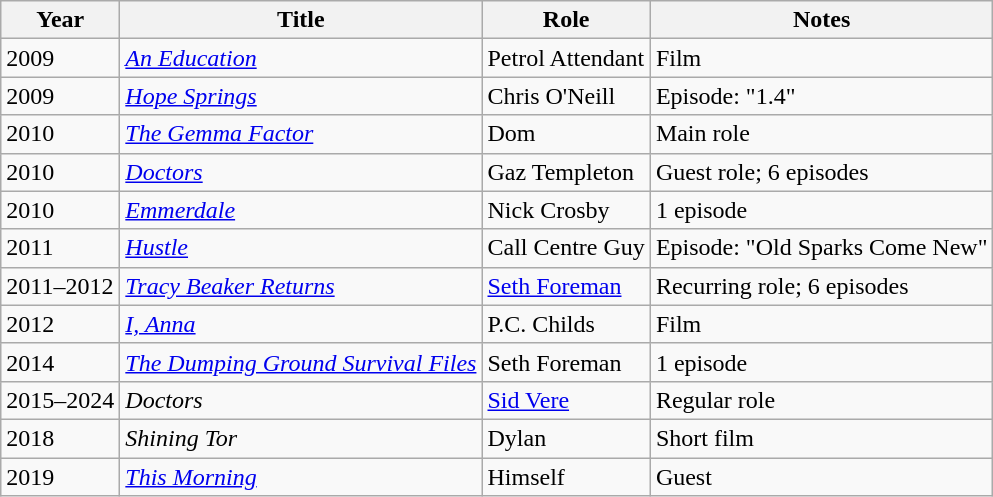<table class="wikitable">
<tr>
<th>Year</th>
<th>Title</th>
<th>Role</th>
<th>Notes</th>
</tr>
<tr>
<td>2009</td>
<td><em><a href='#'>An Education</a></em></td>
<td>Petrol Attendant</td>
<td>Film</td>
</tr>
<tr>
<td>2009</td>
<td><em><a href='#'>Hope Springs</a></em></td>
<td>Chris O'Neill</td>
<td>Episode: "1.4"</td>
</tr>
<tr>
<td>2010</td>
<td><em><a href='#'>The Gemma Factor</a></em></td>
<td>Dom</td>
<td>Main role</td>
</tr>
<tr>
<td>2010</td>
<td><em><a href='#'>Doctors</a></em></td>
<td>Gaz Templeton</td>
<td>Guest role; 6 episodes</td>
</tr>
<tr>
<td>2010</td>
<td><em><a href='#'>Emmerdale</a></em></td>
<td>Nick Crosby</td>
<td>1 episode</td>
</tr>
<tr>
<td>2011</td>
<td><em><a href='#'>Hustle</a></em></td>
<td>Call Centre Guy</td>
<td>Episode: "Old Sparks Come New"</td>
</tr>
<tr>
<td>2011–2012</td>
<td><em><a href='#'>Tracy Beaker Returns</a></em></td>
<td><a href='#'>Seth Foreman</a></td>
<td>Recurring role; 6 episodes</td>
</tr>
<tr>
<td>2012</td>
<td><em><a href='#'>I, Anna</a></em></td>
<td>P.C. Childs</td>
<td>Film</td>
</tr>
<tr>
<td>2014</td>
<td><em><a href='#'>The Dumping Ground Survival Files</a></em></td>
<td>Seth Foreman</td>
<td>1 episode</td>
</tr>
<tr>
<td>2015–2024</td>
<td><em>Doctors</em></td>
<td><a href='#'>Sid Vere</a></td>
<td>Regular role</td>
</tr>
<tr>
<td>2018</td>
<td><em>Shining Tor</em></td>
<td>Dylan</td>
<td>Short film</td>
</tr>
<tr>
<td>2019</td>
<td><em><a href='#'>This Morning</a></em></td>
<td>Himself</td>
<td>Guest</td>
</tr>
</table>
